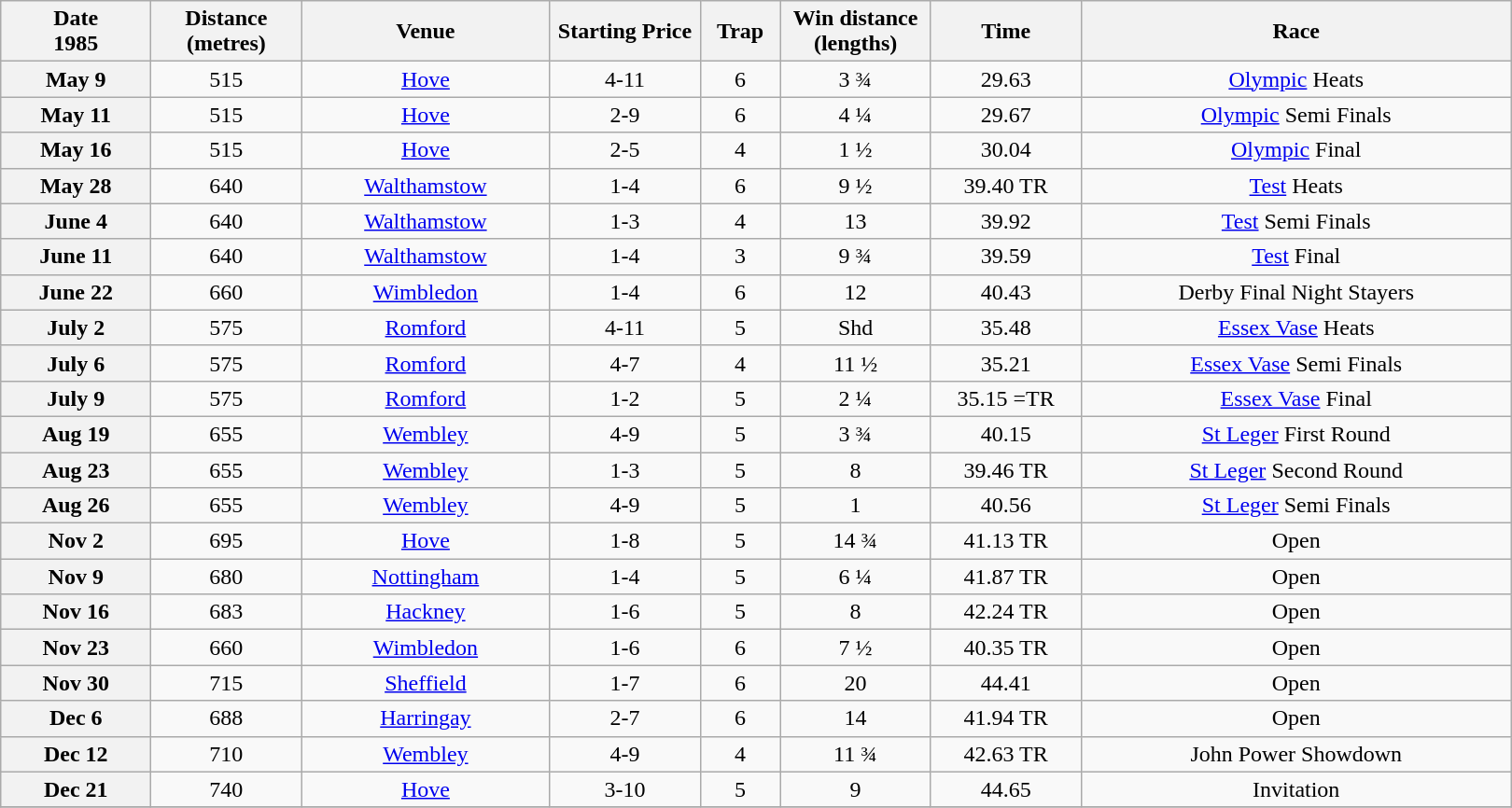<table class="wikitable" style="text-align:center">
<tr>
<th width=100>Date<br>1985</th>
<th width=100>Distance<br>(metres)</th>
<th width=170>Venue</th>
<th width=100>Starting Price</th>
<th width=50>Trap</th>
<th width=100>Win distance (lengths)</th>
<th width=100>Time</th>
<th width=300>Race</th>
</tr>
<tr>
<th>May 9</th>
<td>515</td>
<td><a href='#'>Hove</a></td>
<td>4-11</td>
<td>6</td>
<td>3 ¾</td>
<td>29.63</td>
<td><a href='#'>Olympic</a> Heats</td>
</tr>
<tr>
<th>May 11</th>
<td>515</td>
<td><a href='#'>Hove</a></td>
<td>2-9</td>
<td>6</td>
<td>4 ¼</td>
<td>29.67</td>
<td><a href='#'>Olympic</a> Semi Finals</td>
</tr>
<tr>
<th>May 16</th>
<td>515</td>
<td><a href='#'>Hove</a></td>
<td>2-5</td>
<td>4</td>
<td>1 ½</td>
<td>30.04</td>
<td><a href='#'>Olympic</a> Final</td>
</tr>
<tr>
<th>May 28</th>
<td>640</td>
<td><a href='#'>Walthamstow</a></td>
<td>1-4</td>
<td>6</td>
<td>9 ½</td>
<td>39.40 TR</td>
<td><a href='#'>Test</a> Heats</td>
</tr>
<tr>
<th>June 4</th>
<td>640</td>
<td><a href='#'>Walthamstow</a></td>
<td>1-3</td>
<td>4</td>
<td>13</td>
<td>39.92</td>
<td><a href='#'>Test</a> Semi Finals</td>
</tr>
<tr>
<th>June 11</th>
<td>640</td>
<td><a href='#'>Walthamstow</a></td>
<td>1-4</td>
<td>3</td>
<td>9 ¾</td>
<td>39.59</td>
<td><a href='#'>Test</a> Final</td>
</tr>
<tr>
<th>June 22</th>
<td>660</td>
<td><a href='#'>Wimbledon</a></td>
<td>1-4</td>
<td>6</td>
<td>12</td>
<td>40.43</td>
<td>Derby Final Night Stayers</td>
</tr>
<tr>
<th>July 2</th>
<td>575</td>
<td><a href='#'>Romford</a></td>
<td>4-11</td>
<td>5</td>
<td>Shd</td>
<td>35.48</td>
<td><a href='#'>Essex Vase</a> Heats</td>
</tr>
<tr>
<th>July 6</th>
<td>575</td>
<td><a href='#'>Romford</a></td>
<td>4-7</td>
<td>4</td>
<td>11 ½</td>
<td>35.21</td>
<td><a href='#'>Essex Vase</a> Semi Finals</td>
</tr>
<tr>
<th>July 9</th>
<td>575</td>
<td><a href='#'>Romford</a></td>
<td>1-2</td>
<td>5</td>
<td>2 ¼</td>
<td>35.15 =TR </td>
<td><a href='#'>Essex Vase</a> Final</td>
</tr>
<tr>
<th>Aug 19</th>
<td>655</td>
<td><a href='#'>Wembley</a></td>
<td>4-9</td>
<td>5</td>
<td>3 ¾</td>
<td>40.15</td>
<td><a href='#'>St Leger</a> First Round</td>
</tr>
<tr>
<th>Aug 23</th>
<td>655</td>
<td><a href='#'>Wembley</a></td>
<td>1-3</td>
<td>5</td>
<td>8</td>
<td>39.46 TR</td>
<td><a href='#'>St Leger</a> Second Round</td>
</tr>
<tr>
<th>Aug 26</th>
<td>655</td>
<td><a href='#'>Wembley</a></td>
<td>4-9</td>
<td>5</td>
<td>1</td>
<td>40.56</td>
<td><a href='#'>St Leger</a> Semi Finals</td>
</tr>
<tr>
<th>Nov 2</th>
<td>695</td>
<td><a href='#'>Hove</a></td>
<td>1-8</td>
<td>5</td>
<td>14 ¾</td>
<td>41.13 TR</td>
<td>Open</td>
</tr>
<tr>
<th>Nov 9</th>
<td>680</td>
<td><a href='#'>Nottingham</a></td>
<td>1-4</td>
<td>5</td>
<td>6 ¼</td>
<td>41.87 TR</td>
<td>Open</td>
</tr>
<tr>
<th>Nov 16</th>
<td>683</td>
<td><a href='#'>Hackney</a></td>
<td>1-6</td>
<td>5</td>
<td>8</td>
<td>42.24 TR</td>
<td>Open</td>
</tr>
<tr>
<th>Nov 23</th>
<td>660</td>
<td><a href='#'>Wimbledon</a></td>
<td>1-6</td>
<td>6</td>
<td>7 ½</td>
<td>40.35 TR</td>
<td>Open</td>
</tr>
<tr>
<th>Nov 30</th>
<td>715</td>
<td><a href='#'>Sheffield</a></td>
<td>1-7</td>
<td>6</td>
<td>20</td>
<td>44.41</td>
<td>Open</td>
</tr>
<tr>
<th>Dec 6</th>
<td>688</td>
<td><a href='#'>Harringay</a></td>
<td>2-7</td>
<td>6</td>
<td>14</td>
<td>41.94 TR</td>
<td>Open</td>
</tr>
<tr>
<th>Dec 12</th>
<td>710</td>
<td><a href='#'>Wembley</a></td>
<td>4-9</td>
<td>4</td>
<td>11 ¾</td>
<td>42.63 TR</td>
<td>John Power Showdown</td>
</tr>
<tr>
<th>Dec 21</th>
<td>740</td>
<td><a href='#'>Hove</a></td>
<td>3-10</td>
<td>5</td>
<td>9</td>
<td>44.65</td>
<td>Invitation</td>
</tr>
<tr>
</tr>
</table>
